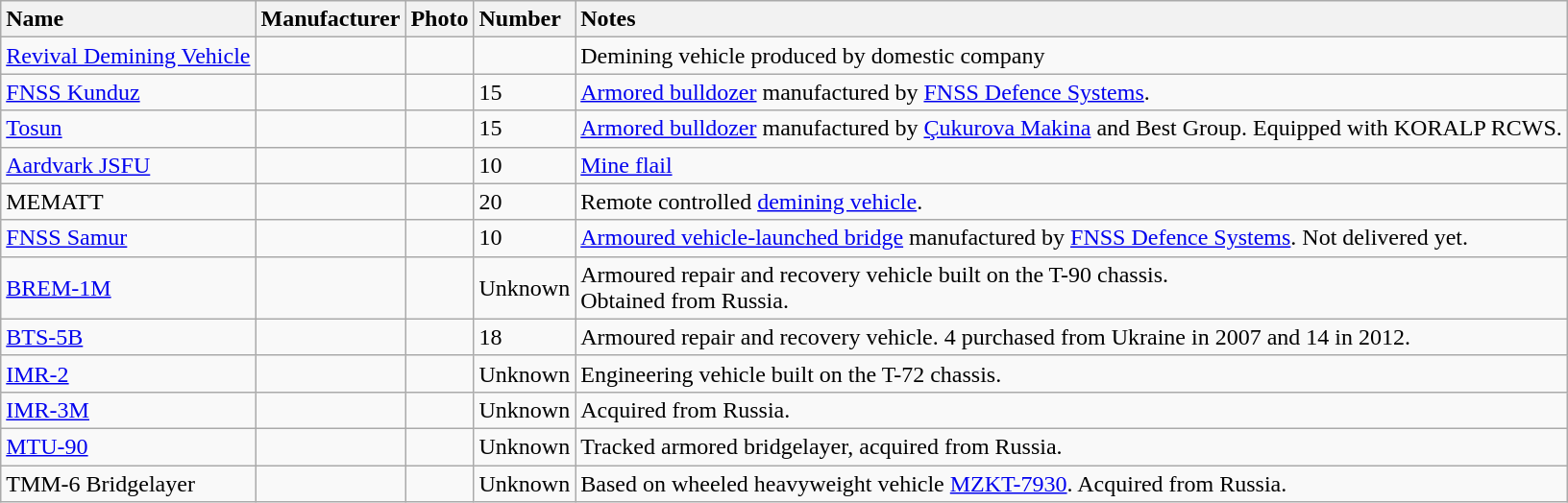<table class="wikitable">
<tr>
<th style="text-align:left;">Name</th>
<th style="text-align:left;">Manufacturer</th>
<th style="text-align:left;">Photo</th>
<th style="text-align:left;">Number</th>
<th style="text-align:left;">Notes</th>
</tr>
<tr>
<td><a href='#'>Revival Demining Vehicle</a></td>
<td></td>
<td></td>
<td></td>
<td>Demining vehicle produced by domestic company</td>
</tr>
<tr>
<td><a href='#'>FNSS Kunduz</a></td>
<td></td>
<td></td>
<td>15</td>
<td><a href='#'>Armored bulldozer</a> manufactured by <a href='#'>FNSS Defence Systems</a>.</td>
</tr>
<tr>
<td><a href='#'>Tosun</a></td>
<td></td>
<td></td>
<td>15</td>
<td><a href='#'>Armored bulldozer</a> manufactured by <a href='#'>Çukurova Makina</a> and Best Group. Equipped with KORALP RCWS.</td>
</tr>
<tr>
<td><a href='#'>Aardvark JSFU</a></td>
<td></td>
<td></td>
<td>10</td>
<td><a href='#'>Mine flail</a></td>
</tr>
<tr>
<td>MEMATT</td>
<td></td>
<td></td>
<td>20</td>
<td>Remote controlled <a href='#'>demining vehicle</a>.</td>
</tr>
<tr>
<td><a href='#'>FNSS Samur</a></td>
<td></td>
<td></td>
<td>10</td>
<td><a href='#'>Armoured vehicle-launched bridge</a> manufactured by <a href='#'>FNSS Defence Systems</a>. Not delivered yet.</td>
</tr>
<tr>
<td><a href='#'>BREM-1M</a></td>
<td></td>
<td></td>
<td>Unknown</td>
<td>Armoured repair and recovery vehicle built on the T-90 chassis.<br>Obtained from Russia.</td>
</tr>
<tr>
<td><a href='#'>BTS-5B</a></td>
<td></td>
<td></td>
<td>18</td>
<td>Armoured repair and recovery vehicle. 4 purchased from Ukraine in 2007 and 14 in 2012.</td>
</tr>
<tr>
<td><a href='#'>IMR-2</a></td>
<td></td>
<td></td>
<td>Unknown</td>
<td>Engineering vehicle built on the T-72 chassis.</td>
</tr>
<tr>
<td><a href='#'>IMR-3M</a></td>
<td></td>
<td></td>
<td>Unknown</td>
<td>Acquired from Russia.</td>
</tr>
<tr>
<td><a href='#'>MTU-90</a></td>
<td></td>
<td></td>
<td>Unknown</td>
<td>Tracked armored bridgelayer, acquired from Russia.</td>
</tr>
<tr>
<td>TMM-6 Bridgelayer</td>
<td></td>
<td></td>
<td>Unknown</td>
<td>Based on wheeled heavyweight vehicle <a href='#'>MZKT-7930</a>. Acquired from Russia.</td>
</tr>
</table>
